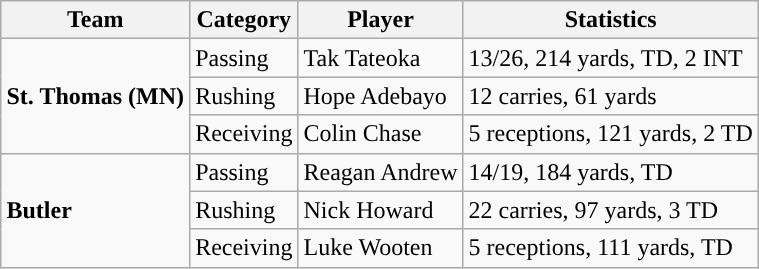<table class="wikitable" style="float: right;">
<tr>
<th>Team</th>
<th>Category</th>
<th>Player</th>
<th>Statistics</th>
</tr>
<tr>
<td rowspan=3><strong>St. Thomas (MN)</strong></td>
<td>Passing</td>
<td>Tak Tateoka</td>
<td>13/26, 214 yards, TD, 2 INT</td>
</tr>
<tr>
<td>Rushing</td>
<td>Hope Adebayo</td>
<td>12 carries, 61 yards</td>
</tr>
<tr>
<td>Receiving</td>
<td>Colin Chase</td>
<td>5 receptions, 121 yards, 2 TD</td>
</tr>
<tr>
<td rowspan=3><strong>Butler</strong></td>
<td>Passing</td>
<td>Reagan Andrew</td>
<td>14/19, 184 yards, TD</td>
</tr>
<tr>
<td>Rushing</td>
<td>Nick Howard</td>
<td>22 carries, 97 yards, 3 TD</td>
</tr>
<tr>
<td>Receiving</td>
<td>Luke Wooten</td>
<td>5 receptions, 111 yards, TD</td>
</tr>
</table>
